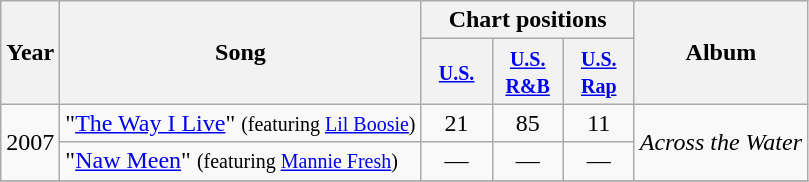<table class="wikitable">
<tr>
<th rowspan="2">Year</th>
<th rowspan="2">Song</th>
<th colspan="3">Chart positions</th>
<th rowspan="2">Album</th>
</tr>
<tr>
<th width="40"><small><a href='#'>U.S.</a></small></th>
<th width="40"><small><a href='#'>U.S. R&B</a></small></th>
<th width="40"><small><a href='#'>U.S. Rap</a></small></th>
</tr>
<tr>
<td align="center" rowspan=2>2007</td>
<td>"<a href='#'>The Way I Live</a>" <small>(featuring <a href='#'>Lil Boosie</a>)</small></td>
<td align="center">21</td>
<td align="center">85</td>
<td align="center">11</td>
<td rowspan=2><em>Across the Water</em></td>
</tr>
<tr>
<td>"<a href='#'>Naw Meen</a>" <small>(featuring <a href='#'>Mannie Fresh</a>)</small></td>
<td align="center">—</td>
<td align="center">—</td>
<td align="center">—</td>
</tr>
<tr>
</tr>
</table>
